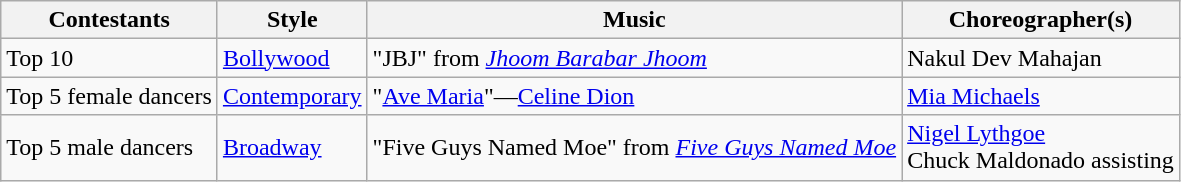<table class="wikitable">
<tr>
<th>Contestants</th>
<th>Style</th>
<th>Music</th>
<th>Choreographer(s)</th>
</tr>
<tr>
<td>Top 10</td>
<td><a href='#'>Bollywood</a></td>
<td>"JBJ" from <em><a href='#'>Jhoom Barabar Jhoom</a></em></td>
<td>Nakul Dev Mahajan</td>
</tr>
<tr>
<td>Top 5 female dancers</td>
<td><a href='#'>Contemporary</a></td>
<td>"<a href='#'>Ave Maria</a>"—<a href='#'>Celine Dion</a></td>
<td><a href='#'>Mia Michaels</a></td>
</tr>
<tr>
<td>Top 5 male dancers</td>
<td><a href='#'>Broadway</a></td>
<td>"Five Guys Named Moe" from <em><a href='#'>Five Guys Named Moe</a></em></td>
<td><a href='#'>Nigel Lythgoe</a><br>Chuck Maldonado assisting</td>
</tr>
</table>
